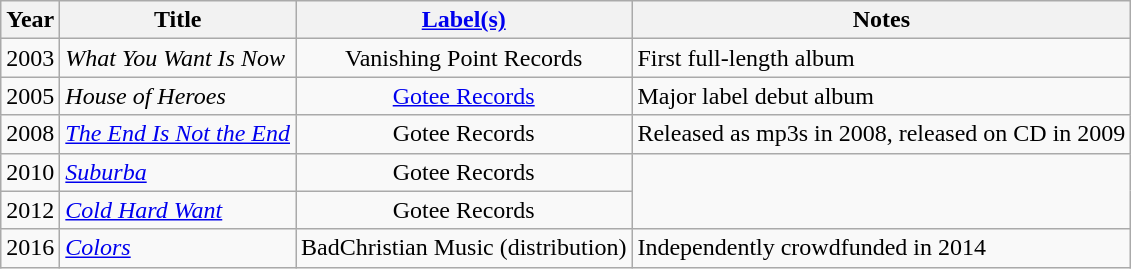<table class="wikitable">
<tr>
<th>Year</th>
<th>Title</th>
<th><a href='#'>Label(s)</a></th>
<th>Notes</th>
</tr>
<tr>
<td style="text-align:center;">2003</td>
<td><em>What You Want Is Now</em></td>
<td style="text-align:center;">Vanishing Point Records</td>
<td>First full-length album</td>
</tr>
<tr>
<td style="text-align:center;">2005</td>
<td><em>House of Heroes</em></td>
<td style="text-align:center;"><a href='#'>Gotee Records</a></td>
<td>Major label debut album</td>
</tr>
<tr>
<td style="text-align:center;">2008</td>
<td><em><a href='#'>The End Is Not the End</a></em></td>
<td style="text-align:center;">Gotee Records</td>
<td>Released as mp3s in 2008, released on CD in 2009</td>
</tr>
<tr>
<td style="text-align:center;">2010</td>
<td style="text-align:left;"><em><a href='#'>Suburba</a></em></td>
<td style="text-align:center;">Gotee Records</td>
</tr>
<tr>
<td style="text-align:center;">2012</td>
<td style="text-align:left;"><em><a href='#'>Cold Hard Want</a></em></td>
<td style="text-align:center;">Gotee Records</td>
</tr>
<tr>
<td style="text-align:center;">2016</td>
<td style="text-align:left;"><em><a href='#'>Colors</a></em></td>
<td style="text-align:center;">BadChristian Music (distribution)</td>
<td>Independently crowdfunded in 2014</td>
</tr>
</table>
